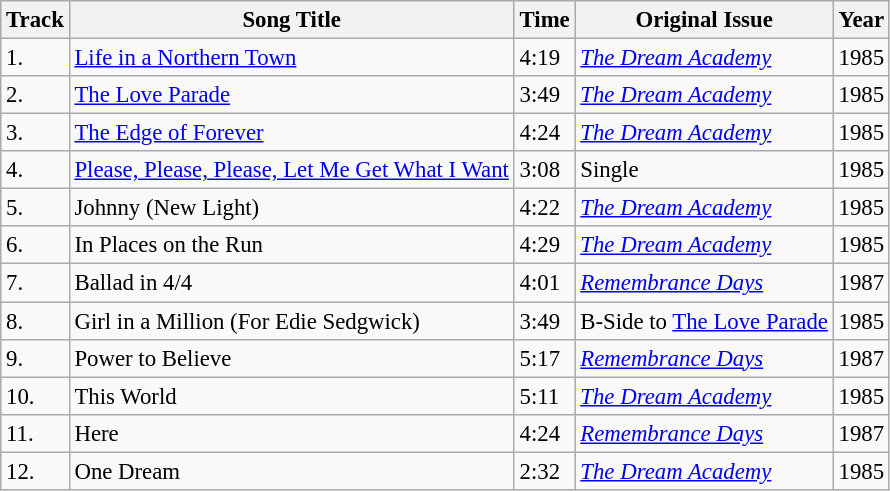<table class="wikitable" style="font-size:95%;">
<tr>
<th>Track</th>
<th>Song Title</th>
<th>Time</th>
<th>Original Issue</th>
<th>Year</th>
</tr>
<tr>
<td>1.</td>
<td><a href='#'>Life in a Northern Town</a></td>
<td>4:19</td>
<td><em><a href='#'>The Dream Academy</a></em></td>
<td>1985</td>
</tr>
<tr>
<td>2.</td>
<td><a href='#'>The Love Parade</a></td>
<td>3:49</td>
<td><em><a href='#'>The Dream Academy</a></em></td>
<td>1985</td>
</tr>
<tr>
<td>3.</td>
<td><a href='#'>The Edge of Forever</a></td>
<td>4:24</td>
<td><em><a href='#'>The Dream Academy</a></em></td>
<td>1985</td>
</tr>
<tr>
<td>4.</td>
<td><a href='#'>Please, Please, Please, Let Me Get What I Want</a></td>
<td>3:08</td>
<td>Single</td>
<td>1985</td>
</tr>
<tr>
<td>5.</td>
<td>Johnny (New Light)</td>
<td>4:22</td>
<td><em><a href='#'>The Dream Academy</a></em></td>
<td>1985</td>
</tr>
<tr>
<td>6.</td>
<td>In Places on the Run</td>
<td>4:29</td>
<td><em><a href='#'>The Dream Academy</a></em></td>
<td>1985</td>
</tr>
<tr>
<td>7.</td>
<td>Ballad in 4/4</td>
<td>4:01</td>
<td><em><a href='#'>Remembrance Days</a></em></td>
<td>1987</td>
</tr>
<tr>
<td>8.</td>
<td>Girl in a Million (For Edie Sedgwick)</td>
<td>3:49</td>
<td>B-Side to <a href='#'>The Love Parade</a></td>
<td>1985</td>
</tr>
<tr>
<td>9.</td>
<td>Power to Believe</td>
<td>5:17</td>
<td><em><a href='#'>Remembrance Days</a></em></td>
<td>1987</td>
</tr>
<tr>
<td>10.</td>
<td>This World</td>
<td>5:11</td>
<td><em><a href='#'>The Dream Academy</a></em></td>
<td>1985</td>
</tr>
<tr>
<td>11.</td>
<td>Here</td>
<td>4:24</td>
<td><em><a href='#'>Remembrance Days</a></em></td>
<td>1987</td>
</tr>
<tr>
<td>12.</td>
<td>One Dream</td>
<td>2:32</td>
<td><em><a href='#'>The Dream Academy</a></em></td>
<td>1985</td>
</tr>
</table>
